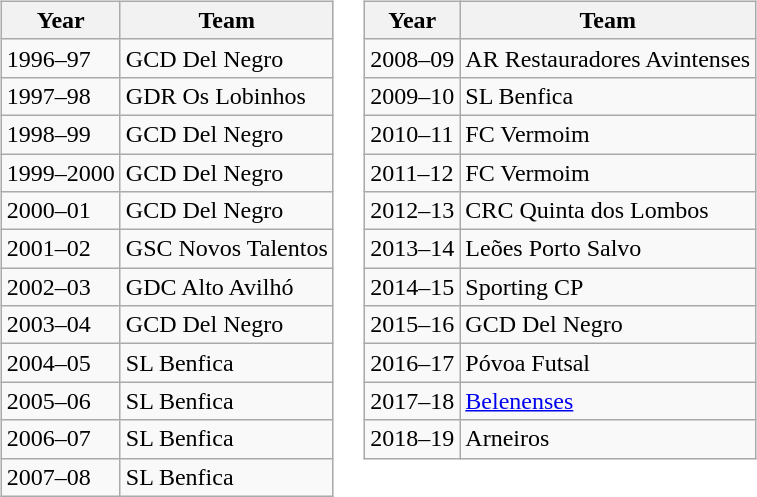<table>
<tr>
<td valign="top" width=0%><br><table class="wikitable sortable" style="text-align: left;">
<tr>
<th>Year</th>
<th>Team</th>
</tr>
<tr>
<td>1996–97</td>
<td>GCD Del Negro</td>
</tr>
<tr>
<td>1997–98</td>
<td>GDR Os Lobinhos</td>
</tr>
<tr>
<td>1998–99</td>
<td>GCD Del Negro</td>
</tr>
<tr>
<td>1999–2000</td>
<td>GCD Del Negro</td>
</tr>
<tr>
<td>2000–01</td>
<td>GCD Del Negro</td>
</tr>
<tr>
<td>2001–02</td>
<td>GSC Novos Talentos</td>
</tr>
<tr>
<td>2002–03</td>
<td>GDC Alto Avilhó</td>
</tr>
<tr>
<td>2003–04</td>
<td>GCD Del Negro</td>
</tr>
<tr>
<td>2004–05</td>
<td>SL Benfica</td>
</tr>
<tr>
<td>2005–06</td>
<td>SL Benfica</td>
</tr>
<tr>
<td>2006–07</td>
<td>SL Benfica</td>
</tr>
<tr>
<td>2007–08</td>
<td>SL Benfica</td>
</tr>
</table>
</td>
<td valign="top" width=0%><br><table class="wikitable sortable" style="text-align: left;">
<tr>
<th>Year</th>
<th>Team</th>
</tr>
<tr>
<td>2008–09</td>
<td>AR Restauradores Avintenses</td>
</tr>
<tr>
<td>2009–10</td>
<td>SL Benfica</td>
</tr>
<tr>
<td>2010–11</td>
<td>FC Vermoim</td>
</tr>
<tr>
<td>2011–12</td>
<td>FC Vermoim</td>
</tr>
<tr>
<td>2012–13</td>
<td>CRC Quinta dos Lombos</td>
</tr>
<tr>
<td>2013–14</td>
<td>Leões Porto Salvo</td>
</tr>
<tr>
<td>2014–15</td>
<td>Sporting CP</td>
</tr>
<tr>
<td>2015–16</td>
<td>GCD Del Negro</td>
</tr>
<tr>
<td>2016–17</td>
<td>Póvoa Futsal</td>
</tr>
<tr>
<td>2017–18</td>
<td><a href='#'>Belenenses</a></td>
</tr>
<tr>
<td>2018–19</td>
<td>Arneiros</td>
</tr>
</table>
</td>
</tr>
</table>
